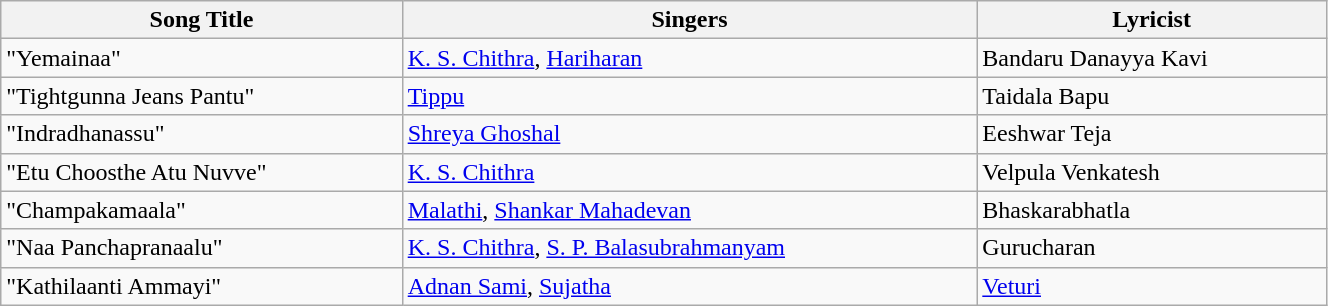<table class="wikitable" style="width:70%;">
<tr>
<th>Song Title</th>
<th>Singers</th>
<th>Lyricist</th>
</tr>
<tr>
<td>"Yemainaa"</td>
<td><a href='#'>K. S. Chithra</a>, <a href='#'>Hariharan</a></td>
<td>Bandaru Danayya Kavi</td>
</tr>
<tr>
<td>"Tightgunna Jeans Pantu"</td>
<td><a href='#'>Tippu</a></td>
<td>Taidala Bapu</td>
</tr>
<tr>
<td>"Indradhanassu"</td>
<td><a href='#'>Shreya Ghoshal</a></td>
<td>Eeshwar Teja</td>
</tr>
<tr>
<td>"Etu Choosthe Atu Nuvve"</td>
<td><a href='#'>K. S. Chithra</a></td>
<td>Velpula Venkatesh</td>
</tr>
<tr>
<td>"Champakamaala"</td>
<td><a href='#'>Malathi</a>, <a href='#'>Shankar Mahadevan</a></td>
<td>Bhaskarabhatla</td>
</tr>
<tr>
<td>"Naa Panchapranaalu"</td>
<td><a href='#'>K. S. Chithra</a>, <a href='#'>S. P. Balasubrahmanyam</a></td>
<td>Gurucharan</td>
</tr>
<tr>
<td>"Kathilaanti Ammayi"</td>
<td><a href='#'>Adnan Sami</a>, <a href='#'>Sujatha</a></td>
<td><a href='#'>Veturi</a></td>
</tr>
</table>
